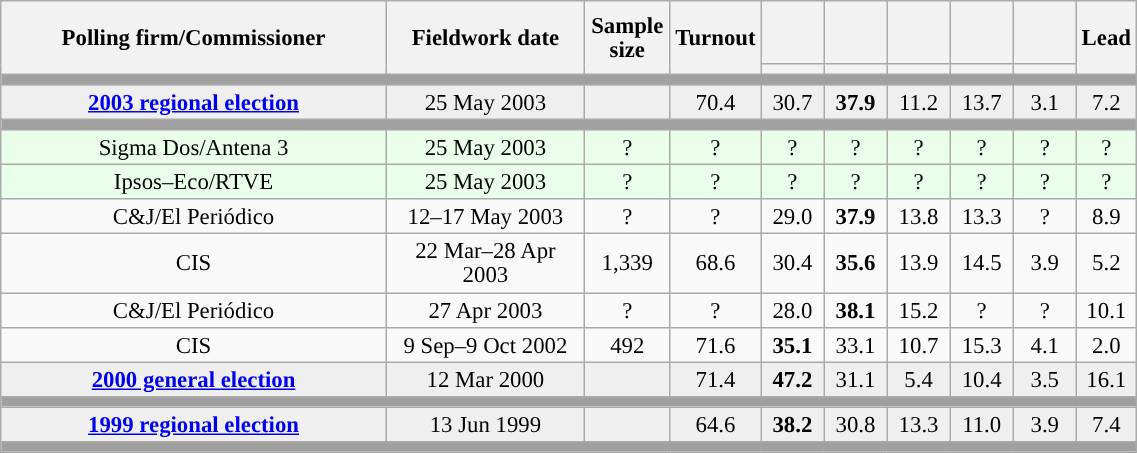<table class="wikitable collapsible collapsed" style="text-align:center; font-size:95%; line-height:16px;">
<tr style="height:42px;">
<th style="width:250px;" rowspan="2">Polling firm/Commissioner</th>
<th style="width:125px;" rowspan="2">Fieldwork date</th>
<th style="width:50px;" rowspan="2">Sample size</th>
<th style="width:45px;" rowspan="2">Turnout</th>
<th style="width:35px;"></th>
<th style="width:35px;"></th>
<th style="width:35px;"></th>
<th style="width:35px;"></th>
<th style="width:35px;"></th>
<th style="width:30px;" rowspan="2">Lead</th>
</tr>
<tr>
<th style="color:inherit;background:"></th>
<th style="color:inherit;background:"></th>
<th style="color:inherit;background:"></th>
<th style="color:inherit;background:"></th>
<th style="color:inherit;background:"></th>
</tr>
<tr>
<td colspan="10" style="background:#A0A0A0"></td>
</tr>
<tr style="background:#EFEFEF;">
<td><strong><a href='#'>2003 regional election</a></strong></td>
<td>25 May 2003</td>
<td></td>
<td>70.4</td>
<td>30.7<br></td>
<td><strong>37.9</strong><br></td>
<td>11.2<br></td>
<td>13.7<br></td>
<td>3.1<br></td>
<td style="background:">7.2</td>
</tr>
<tr>
<td colspan="10" style="background:#A0A0A0"></td>
</tr>
<tr style="background:#EAFFEA;">
<td>Sigma Dos/Antena 3</td>
<td>25 May 2003</td>
<td>?</td>
<td>?</td>
<td>?<br></td>
<td>?<br></td>
<td>?<br></td>
<td>?<br></td>
<td>?<br></td>
<td style="background:">?</td>
</tr>
<tr style="background:#EAFFEA;">
<td>Ipsos–Eco/RTVE</td>
<td>25 May 2003</td>
<td>?</td>
<td>?</td>
<td>?<br></td>
<td>?<br></td>
<td>?<br></td>
<td>?<br></td>
<td>?<br></td>
<td style="background:">?</td>
</tr>
<tr>
<td>C&J/El Periódico</td>
<td>12–17 May 2003</td>
<td>?</td>
<td>?</td>
<td>29.0<br></td>
<td><strong>37.9</strong><br></td>
<td>13.8<br></td>
<td>13.3<br></td>
<td>?<br></td>
<td style="background:">8.9</td>
</tr>
<tr>
<td>CIS</td>
<td>22 Mar–28 Apr 2003</td>
<td>1,339</td>
<td>68.6</td>
<td>30.4<br></td>
<td><strong>35.6</strong><br></td>
<td>13.9<br></td>
<td>14.5<br></td>
<td>3.9<br></td>
<td style="background:">5.2</td>
</tr>
<tr>
<td>C&J/El Periódico</td>
<td>27 Apr 2003</td>
<td>?</td>
<td>?</td>
<td>28.0<br></td>
<td><strong>38.1</strong><br></td>
<td>15.2<br></td>
<td>?<br></td>
<td>?<br></td>
<td style="background:">10.1</td>
</tr>
<tr>
<td>CIS</td>
<td>9 Sep–9 Oct 2002</td>
<td>492</td>
<td>71.6</td>
<td><strong>35.1</strong></td>
<td>33.1</td>
<td>10.7</td>
<td>15.3</td>
<td>4.1</td>
<td style="background:">2.0</td>
</tr>
<tr style="background:#EFEFEF;">
<td><strong><a href='#'>2000 general election</a></strong></td>
<td>12 Mar 2000</td>
<td></td>
<td>71.4</td>
<td><strong>47.2</strong><br></td>
<td>31.1<br></td>
<td>5.4<br></td>
<td>10.4<br></td>
<td>3.5<br></td>
<td style="background:">16.1</td>
</tr>
<tr>
<td colspan="10" style="background:#A0A0A0"></td>
</tr>
<tr style="background:#EFEFEF;">
<td><strong><a href='#'>1999 regional election</a></strong></td>
<td>13 Jun 1999</td>
<td></td>
<td>64.6</td>
<td><strong>38.2</strong><br></td>
<td>30.8<br></td>
<td>13.3<br></td>
<td>11.0<br></td>
<td>3.9<br></td>
<td style="background:">7.4</td>
</tr>
<tr>
<td colspan="10" style="background:#A0A0A0"></td>
</tr>
</table>
